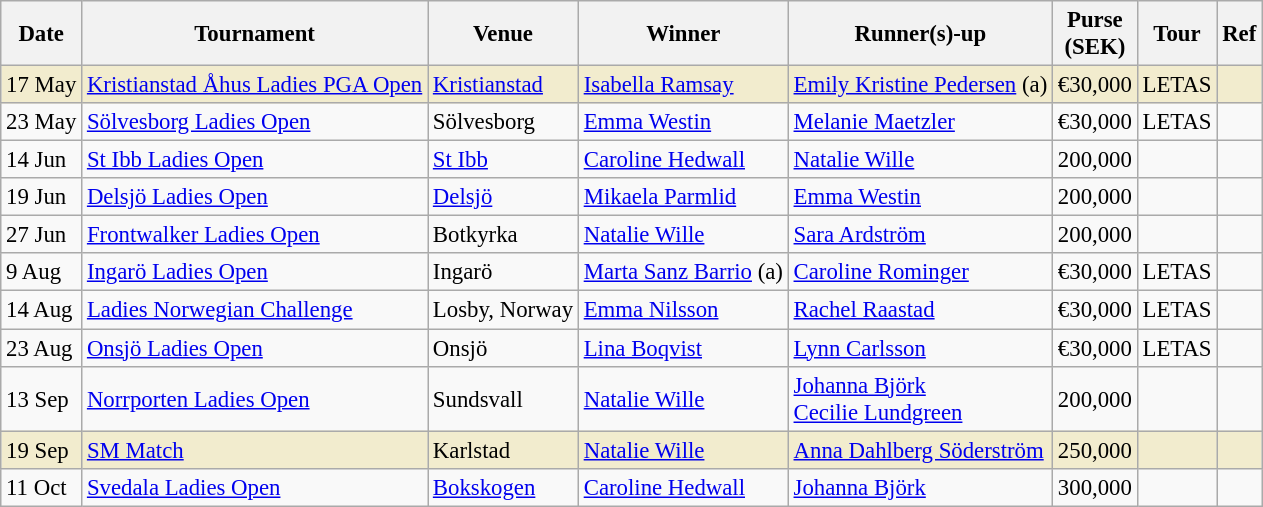<table class="wikitable sortable" style="font-size:95%;">
<tr>
<th>Date</th>
<th>Tournament</th>
<th>Venue</th>
<th>Winner</th>
<th>Runner(s)-up</th>
<th>Purse<br>(SEK)</th>
<th>Tour</th>
<th>Ref</th>
</tr>
<tr style="background:#f2ecce;">
<td>17 May</td>
<td><a href='#'>Kristianstad Åhus Ladies PGA Open</a></td>
<td><a href='#'>Kristianstad</a></td>
<td> <a href='#'>Isabella Ramsay</a></td>
<td> <a href='#'>Emily Kristine Pedersen</a> (a)</td>
<td>€30,000</td>
<td>LETAS</td>
<td></td>
</tr>
<tr>
<td>23 May</td>
<td><a href='#'>Sölvesborg Ladies Open</a></td>
<td>Sölvesborg</td>
<td> <a href='#'>Emma Westin</a></td>
<td> <a href='#'>Melanie Maetzler</a></td>
<td>€30,000</td>
<td>LETAS</td>
<td></td>
</tr>
<tr>
<td>14 Jun</td>
<td><a href='#'>St Ibb Ladies Open</a></td>
<td><a href='#'>St Ibb</a></td>
<td> <a href='#'>Caroline Hedwall</a></td>
<td> <a href='#'>Natalie Wille</a></td>
<td>200,000</td>
<td></td>
<td></td>
</tr>
<tr>
<td>19 Jun</td>
<td><a href='#'>Delsjö Ladies Open</a></td>
<td><a href='#'>Delsjö</a></td>
<td> <a href='#'>Mikaela Parmlid</a></td>
<td> <a href='#'>Emma Westin</a></td>
<td>200,000</td>
<td></td>
<td></td>
</tr>
<tr>
<td>27 Jun</td>
<td><a href='#'>Frontwalker Ladies Open</a></td>
<td>Botkyrka</td>
<td> <a href='#'>Natalie Wille</a></td>
<td> <a href='#'>Sara Ardström</a></td>
<td>200,000</td>
<td></td>
<td></td>
</tr>
<tr>
<td>9 Aug</td>
<td><a href='#'>Ingarö Ladies Open</a></td>
<td>Ingarö</td>
<td> <a href='#'>Marta Sanz Barrio</a> (a)</td>
<td> <a href='#'>Caroline Rominger</a></td>
<td>€30,000</td>
<td>LETAS</td>
<td></td>
</tr>
<tr>
<td>14 Aug</td>
<td><a href='#'>Ladies Norwegian Challenge</a></td>
<td>Losby, Norway</td>
<td> <a href='#'>Emma Nilsson</a></td>
<td> <a href='#'>Rachel Raastad</a></td>
<td>€30,000</td>
<td>LETAS</td>
<td></td>
</tr>
<tr>
<td>23 Aug</td>
<td><a href='#'>Onsjö Ladies Open</a></td>
<td>Onsjö</td>
<td> <a href='#'>Lina Boqvist</a></td>
<td> <a href='#'>Lynn Carlsson</a></td>
<td>€30,000</td>
<td>LETAS</td>
<td></td>
</tr>
<tr>
<td>13 Sep</td>
<td><a href='#'>Norrporten Ladies Open</a></td>
<td>Sundsvall</td>
<td> <a href='#'>Natalie Wille</a></td>
<td> <a href='#'>Johanna Björk</a><br> <a href='#'>Cecilie Lundgreen</a></td>
<td>200,000</td>
<td></td>
<td></td>
</tr>
<tr style="background:#f2ecce;">
<td>19 Sep</td>
<td><a href='#'>SM Match</a></td>
<td>Karlstad</td>
<td> <a href='#'>Natalie Wille</a></td>
<td> <a href='#'>Anna Dahlberg Söderström</a></td>
<td>250,000</td>
<td></td>
<td></td>
</tr>
<tr>
<td>11 Oct</td>
<td><a href='#'>Svedala Ladies Open</a></td>
<td><a href='#'>Bokskogen</a></td>
<td> <a href='#'>Caroline Hedwall</a></td>
<td> <a href='#'>Johanna Björk</a></td>
<td>300,000</td>
<td></td>
<td></td>
</tr>
</table>
